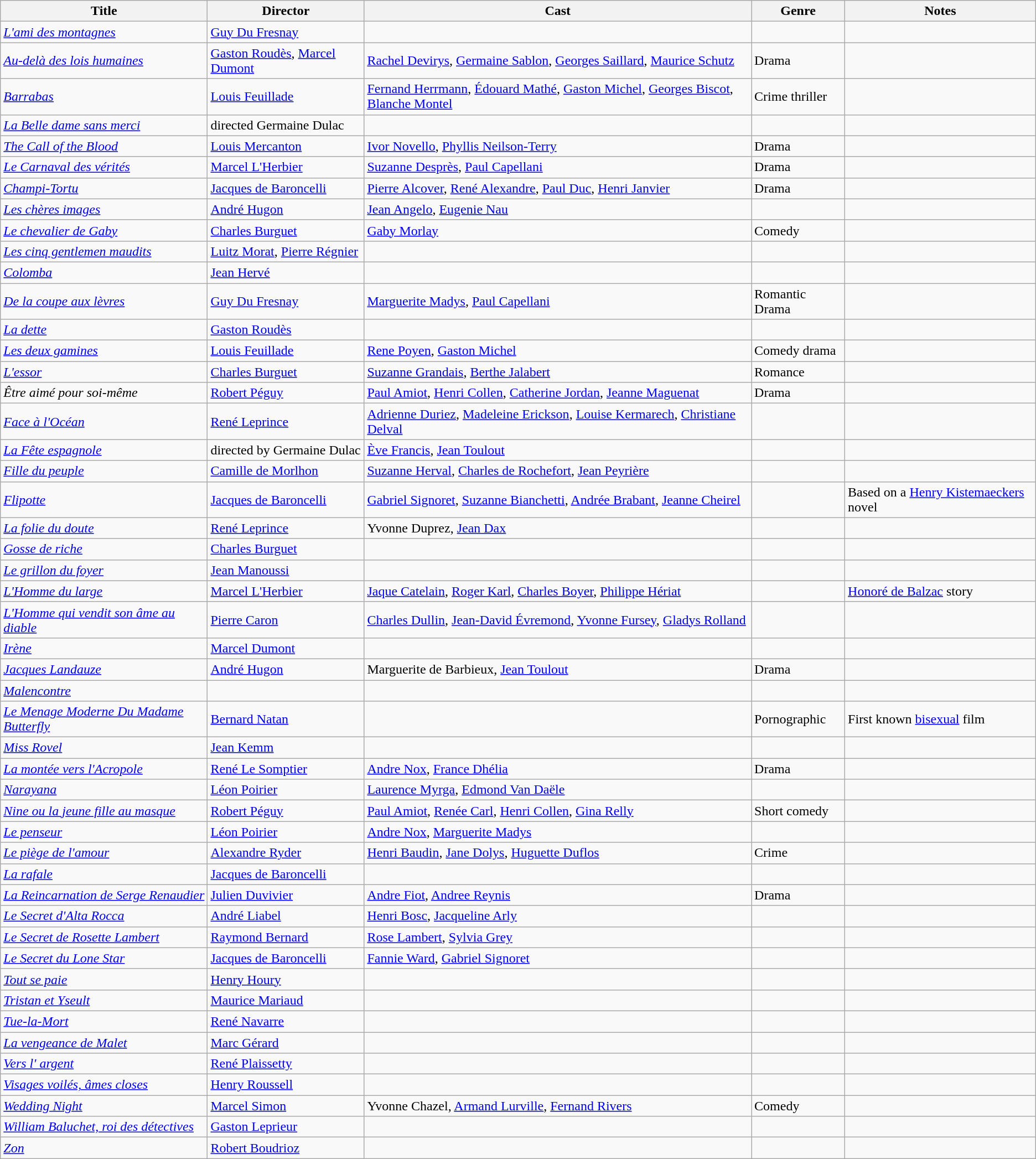<table class="wikitable">
<tr>
<th>Title</th>
<th>Director</th>
<th>Cast</th>
<th>Genre</th>
<th>Notes</th>
</tr>
<tr>
<td><em><a href='#'>L'ami des montagnes</a></em></td>
<td><a href='#'>Guy Du Fresnay</a></td>
<td></td>
<td></td>
<td></td>
</tr>
<tr>
<td><em><a href='#'>Au-delà des lois humaines</a></em></td>
<td><a href='#'>Gaston Roudès</a>, <a href='#'>Marcel Dumont</a></td>
<td><a href='#'>Rachel Devirys</a>, <a href='#'>Germaine Sablon</a>, <a href='#'>Georges Saillard</a>, <a href='#'>Maurice Schutz</a></td>
<td>Drama</td>
<td></td>
</tr>
<tr>
<td><em><a href='#'>Barrabas</a></em></td>
<td><a href='#'>Louis Feuillade</a></td>
<td><a href='#'>Fernand Herrmann</a>, <a href='#'>Édouard Mathé</a>, <a href='#'>Gaston Michel</a>, <a href='#'>Georges Biscot</a>, <a href='#'>Blanche Montel</a></td>
<td>Crime thriller</td>
<td></td>
</tr>
<tr>
<td><em><a href='#'>La Belle dame sans merci</a></em></td>
<td>directed Germaine Dulac</td>
<td></td>
<td></td>
<td></td>
</tr>
<tr>
<td><em><a href='#'>The Call of the Blood</a></em></td>
<td><a href='#'>Louis Mercanton</a></td>
<td><a href='#'>Ivor Novello</a>, <a href='#'>Phyllis Neilson-Terry</a></td>
<td>Drama</td>
<td></td>
</tr>
<tr>
<td><em><a href='#'>Le Carnaval des vérités</a></em></td>
<td><a href='#'>Marcel L'Herbier</a></td>
<td><a href='#'>Suzanne Desprès</a>, <a href='#'>Paul Capellani</a></td>
<td>Drama</td>
<td></td>
</tr>
<tr>
<td><em><a href='#'>Champi-Tortu</a></em></td>
<td><a href='#'>Jacques de Baroncelli</a></td>
<td><a href='#'>Pierre Alcover</a>, <a href='#'>René Alexandre</a>, <a href='#'>Paul Duc</a>, <a href='#'>Henri Janvier</a></td>
<td>Drama</td>
<td></td>
</tr>
<tr>
<td><em><a href='#'>Les chères images</a></em></td>
<td><a href='#'>André Hugon</a></td>
<td><a href='#'>Jean Angelo</a>, <a href='#'>Eugenie Nau</a></td>
<td></td>
<td></td>
</tr>
<tr>
<td><em><a href='#'>Le chevalier de Gaby</a></em></td>
<td><a href='#'>Charles Burguet</a></td>
<td><a href='#'>Gaby Morlay</a></td>
<td>Comedy</td>
<td></td>
</tr>
<tr>
<td><em><a href='#'>Les cinq gentlemen maudits</a></em></td>
<td><a href='#'>Luitz Morat</a>, <a href='#'>Pierre Régnier</a></td>
<td></td>
<td></td>
<td></td>
</tr>
<tr>
<td><em><a href='#'>Colomba</a></em></td>
<td><a href='#'>Jean Hervé</a></td>
<td></td>
<td></td>
<td></td>
</tr>
<tr>
<td><em><a href='#'>De la coupe aux lèvres</a></em></td>
<td><a href='#'>Guy Du Fresnay</a></td>
<td><a href='#'>Marguerite Madys</a>, <a href='#'>Paul Capellani</a></td>
<td>Romantic Drama</td>
<td></td>
</tr>
<tr>
<td><em><a href='#'>La dette</a></em></td>
<td><a href='#'>Gaston Roudès</a></td>
<td></td>
<td></td>
<td></td>
</tr>
<tr>
<td><em><a href='#'>Les deux gamines</a></em></td>
<td><a href='#'>Louis Feuillade</a></td>
<td><a href='#'>Rene Poyen</a>, <a href='#'>Gaston Michel</a></td>
<td>Comedy drama</td>
<td></td>
</tr>
<tr>
<td><em><a href='#'>L'essor</a></em></td>
<td><a href='#'>Charles Burguet</a></td>
<td><a href='#'>Suzanne Grandais</a>, <a href='#'>Berthe Jalabert</a></td>
<td>Romance</td>
<td></td>
</tr>
<tr>
<td><em>Être aimé pour soi-même</em></td>
<td><a href='#'>Robert Péguy</a></td>
<td><a href='#'>Paul Amiot</a>, <a href='#'>Henri Collen</a>, <a href='#'>Catherine Jordan</a>, <a href='#'>Jeanne Maguenat</a></td>
<td>Drama</td>
<td></td>
</tr>
<tr>
<td><em><a href='#'>Face à l'Océan</a></em></td>
<td><a href='#'>René Leprince</a></td>
<td><a href='#'>Adrienne Duriez</a>, <a href='#'>Madeleine Erickson</a>, <a href='#'>Louise Kermarech</a>, <a href='#'>Christiane Delval</a></td>
<td></td>
<td></td>
</tr>
<tr>
<td><em><a href='#'>La Fête espagnole</a></em></td>
<td>directed by Germaine Dulac</td>
<td><a href='#'>Ève Francis</a>, <a href='#'>Jean Toulout</a></td>
<td></td>
<td></td>
</tr>
<tr>
<td><em><a href='#'>Fille du peuple</a></em></td>
<td><a href='#'>Camille de Morlhon</a></td>
<td><a href='#'>Suzanne Herval</a>, <a href='#'>Charles de Rochefort</a>, <a href='#'>Jean Peyrière</a></td>
<td></td>
<td></td>
</tr>
<tr>
<td><em><a href='#'>Flipotte</a></em></td>
<td><a href='#'>Jacques de Baroncelli</a></td>
<td><a href='#'>Gabriel Signoret</a>, <a href='#'>Suzanne Bianchetti</a>, <a href='#'>Andrée Brabant</a>, <a href='#'>Jeanne Cheirel</a></td>
<td></td>
<td>Based on a <a href='#'>Henry Kistemaeckers</a> novel</td>
</tr>
<tr>
<td><em><a href='#'>La folie du doute</a></em></td>
<td><a href='#'>René Leprince</a></td>
<td>Yvonne Duprez, <a href='#'>Jean Dax</a></td>
<td></td>
<td></td>
</tr>
<tr>
<td><em><a href='#'>Gosse de riche</a></em></td>
<td><a href='#'>Charles Burguet</a></td>
<td></td>
<td></td>
<td></td>
</tr>
<tr>
<td><em><a href='#'>Le grillon du foyer</a></em></td>
<td><a href='#'>Jean Manoussi</a></td>
<td></td>
<td></td>
<td></td>
</tr>
<tr>
<td><em><a href='#'>L'Homme du large</a></em></td>
<td><a href='#'>Marcel L'Herbier</a></td>
<td><a href='#'>Jaque Catelain</a>, <a href='#'>Roger Karl</a>, <a href='#'>Charles Boyer</a>, <a href='#'>Philippe Hériat</a></td>
<td></td>
<td><a href='#'>Honoré de Balzac</a> story</td>
</tr>
<tr>
<td><em><a href='#'>L'Homme qui vendit son âme au diable</a></em></td>
<td><a href='#'>Pierre Caron</a></td>
<td><a href='#'>Charles Dullin</a>, <a href='#'>Jean-David Évremond</a>, <a href='#'>Yvonne Fursey</a>, <a href='#'>Gladys Rolland</a></td>
<td></td>
<td></td>
</tr>
<tr>
<td><em><a href='#'>Irène</a></em></td>
<td><a href='#'>Marcel Dumont</a></td>
<td></td>
<td></td>
<td></td>
</tr>
<tr>
<td><em><a href='#'>Jacques Landauze</a></em></td>
<td><a href='#'>André Hugon</a></td>
<td>Marguerite de Barbieux, <a href='#'>Jean Toulout</a></td>
<td>Drama</td>
<td></td>
</tr>
<tr>
<td><em><a href='#'>Malencontre</a></em></td>
<td></td>
<td></td>
<td></td>
<td></td>
</tr>
<tr>
<td><em><a href='#'>Le Menage Moderne Du Madame Butterfly</a></em></td>
<td><a href='#'>Bernard Natan</a></td>
<td></td>
<td>Pornographic</td>
<td>First known <a href='#'>bisexual</a> film</td>
</tr>
<tr>
<td><em><a href='#'>Miss Rovel</a></em></td>
<td><a href='#'>Jean Kemm</a></td>
<td></td>
<td></td>
<td></td>
</tr>
<tr>
<td><em><a href='#'>La montée vers l'Acropole</a></em></td>
<td><a href='#'>René Le Somptier</a></td>
<td><a href='#'>Andre Nox</a>, <a href='#'>France Dhélia</a></td>
<td>Drama</td>
<td></td>
</tr>
<tr>
<td><em><a href='#'>Narayana</a></em></td>
<td><a href='#'>Léon Poirier</a></td>
<td><a href='#'>Laurence Myrga</a>, <a href='#'>Edmond Van Daële</a></td>
<td></td>
<td></td>
</tr>
<tr>
<td><em><a href='#'>Nine ou la jeune fille au masque</a></em></td>
<td><a href='#'>Robert Péguy</a></td>
<td><a href='#'>Paul Amiot</a>, <a href='#'>Renée Carl</a>, <a href='#'>Henri Collen</a>, <a href='#'>Gina Relly</a></td>
<td>Short comedy</td>
<td></td>
</tr>
<tr>
<td><em><a href='#'>Le penseur</a></em></td>
<td><a href='#'>Léon Poirier</a></td>
<td><a href='#'>Andre Nox</a>, <a href='#'>Marguerite Madys</a></td>
<td></td>
<td></td>
</tr>
<tr>
<td><em><a href='#'>Le piège de l'amour</a></em></td>
<td><a href='#'>Alexandre Ryder</a></td>
<td><a href='#'>Henri Baudin</a>, <a href='#'>Jane Dolys</a>, <a href='#'>Huguette Duflos</a></td>
<td>Crime</td>
<td></td>
</tr>
<tr>
<td><em><a href='#'>La rafale</a></em></td>
<td><a href='#'>Jacques de Baroncelli</a></td>
<td></td>
<td></td>
<td></td>
</tr>
<tr>
<td><em><a href='#'>La Reincarnation de Serge Renaudier</a></em></td>
<td><a href='#'>Julien Duvivier</a></td>
<td><a href='#'>Andre Fiot</a>, <a href='#'>Andree Reynis</a></td>
<td>Drama</td>
<td></td>
</tr>
<tr>
<td><em><a href='#'>Le Secret d'Alta Rocca</a></em></td>
<td><a href='#'>André Liabel</a></td>
<td><a href='#'>Henri Bosc</a>, <a href='#'>Jacqueline Arly</a></td>
<td></td>
<td></td>
</tr>
<tr>
<td><em><a href='#'>Le Secret de Rosette Lambert</a></em></td>
<td><a href='#'>Raymond Bernard</a></td>
<td><a href='#'>Rose Lambert</a>, <a href='#'>Sylvia Grey</a></td>
<td></td>
<td></td>
</tr>
<tr>
<td><em><a href='#'>Le Secret du Lone Star</a></em></td>
<td><a href='#'>Jacques de Baroncelli</a></td>
<td><a href='#'>Fannie Ward</a>, <a href='#'>Gabriel Signoret</a></td>
<td></td>
<td></td>
</tr>
<tr>
<td><em><a href='#'>Tout se paie</a></em></td>
<td><a href='#'>Henry Houry</a></td>
<td></td>
<td></td>
<td></td>
</tr>
<tr>
<td><em><a href='#'>Tristan et Yseult</a></em></td>
<td><a href='#'>Maurice Mariaud</a></td>
<td></td>
<td></td>
<td></td>
</tr>
<tr>
<td><em><a href='#'>Tue-la-Mort</a></em></td>
<td><a href='#'>René Navarre</a></td>
<td></td>
<td></td>
<td></td>
</tr>
<tr>
<td><em><a href='#'>La vengeance de Malet</a></em></td>
<td><a href='#'>Marc Gérard</a></td>
<td></td>
<td></td>
<td></td>
</tr>
<tr>
<td><em><a href='#'>Vers l' argent</a></em></td>
<td><a href='#'>René Plaissetty</a></td>
<td></td>
<td></td>
<td></td>
</tr>
<tr>
<td><em><a href='#'>Visages voilés, âmes closes</a></em></td>
<td><a href='#'>Henry Roussell</a></td>
<td></td>
<td></td>
<td></td>
</tr>
<tr>
<td><em><a href='#'>Wedding Night</a></em></td>
<td><a href='#'>Marcel Simon</a></td>
<td>Yvonne Chazel, <a href='#'>Armand Lurville</a>, <a href='#'>Fernand Rivers</a></td>
<td>Comedy</td>
<td></td>
</tr>
<tr>
<td><em><a href='#'>William Baluchet, roi des détectives</a></em></td>
<td><a href='#'>Gaston Leprieur</a></td>
<td></td>
<td></td>
<td></td>
</tr>
<tr>
<td><em><a href='#'>Zon</a></em></td>
<td><a href='#'>Robert Boudrioz</a></td>
<td></td>
<td></td>
<td></td>
</tr>
</table>
